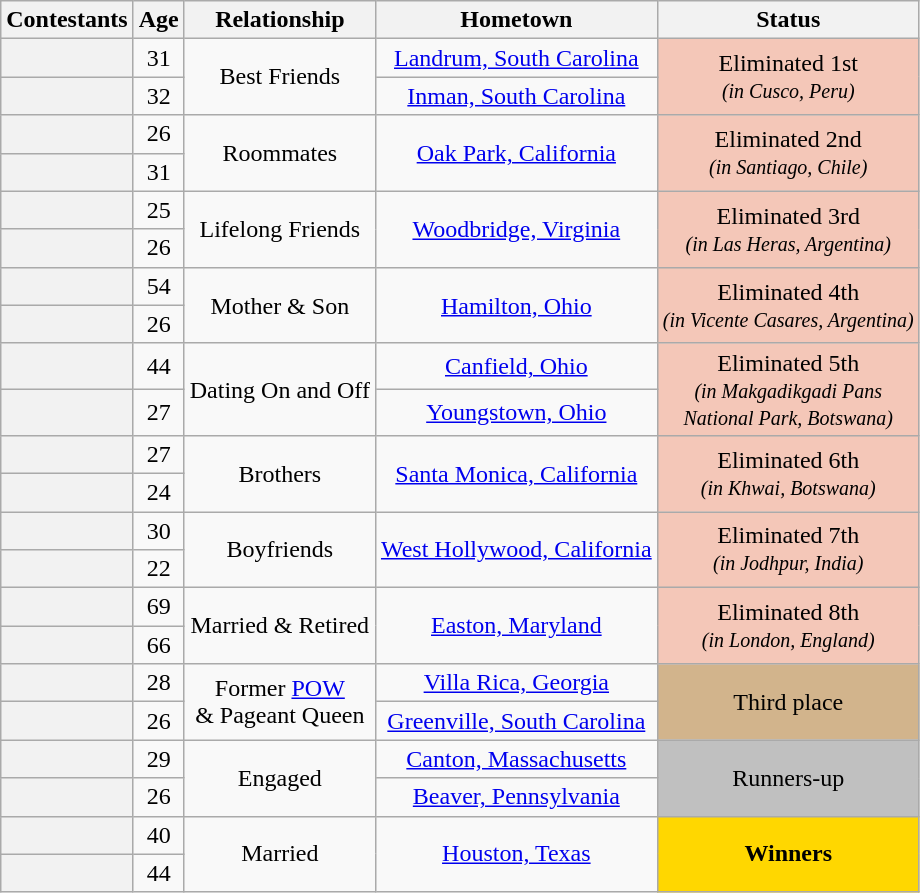<table class="wikitable sortable" style="text-align:center;">
<tr>
<th scope="col">Contestants</th>
<th scope="col">Age</th>
<th scope="col" class="unsortable">Relationship</th>
<th class="unsortable" scope="col">Hometown</th>
<th scope="col">Status</th>
</tr>
<tr>
<th scope="row"></th>
<td>31</td>
<td rowspan="2">Best Friends</td>
<td><a href='#'>Landrum, South Carolina</a></td>
<td rowspan="2" bgcolor="f4c7b8">Eliminated 1st<br><small><em>(in Cusco, Peru)</em></small></td>
</tr>
<tr>
<th scope="row"></th>
<td>32</td>
<td><a href='#'>Inman, South Carolina</a></td>
</tr>
<tr>
<th scope="row"></th>
<td>26</td>
<td rowspan="2">Roommates</td>
<td rowspan="2"><a href='#'>Oak Park, California</a></td>
<td rowspan="2" bgcolor="f4c7b8">Eliminated 2nd<br><small><em>(in Santiago, Chile)</em></small></td>
</tr>
<tr>
<th scope="row"></th>
<td>31</td>
</tr>
<tr>
<th scope="row"></th>
<td>25</td>
<td rowspan="2">Lifelong Friends</td>
<td rowspan="2"><a href='#'>Woodbridge, Virginia</a></td>
<td rowspan="2" bgcolor="f4c7b8">Eliminated 3rd<br><small><em>(in Las Heras, Argentina)</em></small></td>
</tr>
<tr>
<th scope="row"></th>
<td>26</td>
</tr>
<tr>
<th scope="row"></th>
<td>54</td>
<td rowspan="2">Mother & Son</td>
<td rowspan="2"><a href='#'>Hamilton, Ohio</a></td>
<td rowspan="2" bgcolor="f4c7b8">Eliminated 4th<br><small><em>(in Vicente Casares, Argentina)</em></small></td>
</tr>
<tr>
<th scope="row"></th>
<td>26</td>
</tr>
<tr>
<th scope="row"></th>
<td>44</td>
<td rowspan="2">Dating On and Off</td>
<td><a href='#'>Canfield, Ohio</a></td>
<td rowspan="2" bgcolor="f4c7b8">Eliminated 5th<br><small><em>(in Makgadikgadi Pans<br>National Park, Botswana)</em></small></td>
</tr>
<tr>
<th scope="row"></th>
<td>27</td>
<td><a href='#'>Youngstown, Ohio</a></td>
</tr>
<tr>
<th scope="row"></th>
<td>27</td>
<td rowspan="2">Brothers</td>
<td rowspan="2"><a href='#'>Santa Monica, California</a></td>
<td rowspan="2" bgcolor="f4c7b8">Eliminated 6th<br><small><em>(in Khwai, Botswana)</em></small></td>
</tr>
<tr>
<th scope="row"></th>
<td>24</td>
</tr>
<tr>
<th scope="row"></th>
<td>30</td>
<td rowspan="2">Boyfriends</td>
<td rowspan="2"><a href='#'>West Hollywood, California</a></td>
<td rowspan="2" bgcolor="f4c7b8">Eliminated 7th<br><small><em>(in Jodhpur, India)</em></small></td>
</tr>
<tr>
<th scope="row"></th>
<td>22</td>
</tr>
<tr>
<th scope="row"></th>
<td>69</td>
<td rowspan="2">Married & Retired</td>
<td rowspan="2"><a href='#'>Easton, Maryland</a></td>
<td rowspan="2" bgcolor="f4c7b8">Eliminated 8th<br><small><em>(in London, England)</em></small></td>
</tr>
<tr>
<th scope="row"></th>
<td>66</td>
</tr>
<tr>
<th scope="row"></th>
<td>28</td>
<td rowspan="2">Former <a href='#'>POW</a><br>& Pageant Queen</td>
<td><a href='#'>Villa Rica, Georgia</a></td>
<td rowspan="2" bgcolor="tan">Third place</td>
</tr>
<tr>
<th scope="row"></th>
<td>26</td>
<td><a href='#'>Greenville, South Carolina</a></td>
</tr>
<tr>
<th scope="row"></th>
<td>29</td>
<td rowspan="2">Engaged</td>
<td><a href='#'>Canton, Massachusetts</a></td>
<td rowspan="2" bgcolor="silver">Runners-up</td>
</tr>
<tr>
<th scope="row"></th>
<td>26</td>
<td><a href='#'>Beaver, Pennsylvania</a></td>
</tr>
<tr>
<th scope="row"></th>
<td>40</td>
<td rowspan="2">Married</td>
<td rowspan="2"><a href='#'>Houston, Texas</a></td>
<td rowspan="2" bgcolor="gold"><strong>Winners</strong></td>
</tr>
<tr>
<th scope="row"></th>
<td>44</td>
</tr>
</table>
